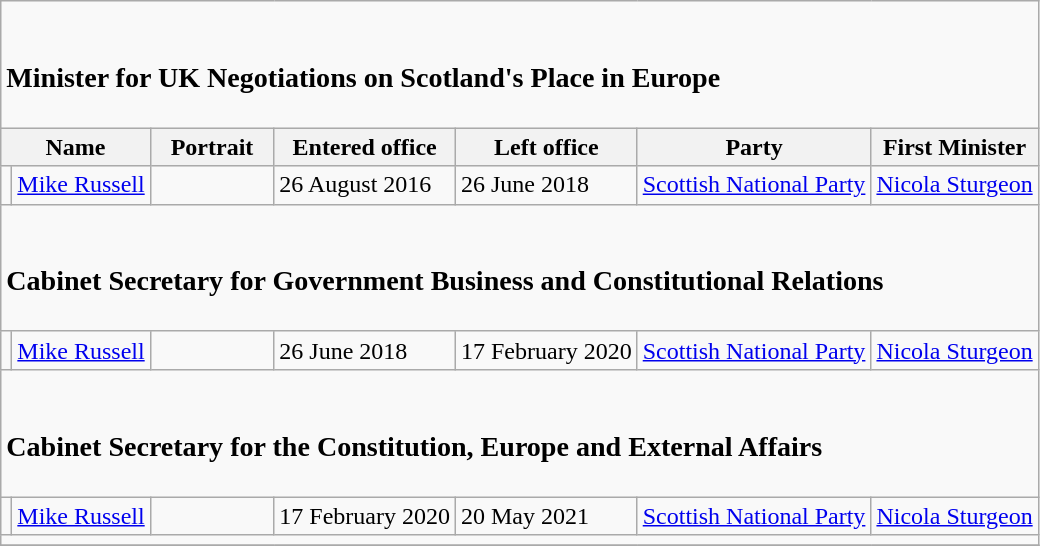<table class="wikitable" style="margin: 0 0 0 1em; background: #f9f9f9; border: 1px #aaaaaa solid; border-collapse: collapse; ">
<tr>
<td colspan="7"><br><h3>Minister for UK Negotiations on Scotland's Place in Europe</h3></td>
</tr>
<tr>
<th colspan="2">Name</th>
<th width=75>Portrait</th>
<th>Entered office</th>
<th>Left office</th>
<th>Party</th>
<th>First Minister</th>
</tr>
<tr>
<td></td>
<td><a href='#'>Mike Russell</a></td>
<td></td>
<td>26 August 2016</td>
<td>26 June 2018</td>
<td><a href='#'>Scottish National Party</a></td>
<td><a href='#'>Nicola Sturgeon</a></td>
</tr>
<tr>
<td colspan="7"><br><h3>Cabinet Secretary for Government Business and Constitutional Relations</h3></td>
</tr>
<tr>
<td></td>
<td><a href='#'>Mike Russell</a></td>
<td></td>
<td>26 June 2018</td>
<td>17 February 2020</td>
<td><a href='#'>Scottish National Party</a></td>
<td><a href='#'>Nicola Sturgeon</a></td>
</tr>
<tr>
<td colspan="7"><br><h3>Cabinet Secretary for the Constitution, Europe and External Affairs</h3></td>
</tr>
<tr>
<td></td>
<td><a href='#'>Mike Russell</a></td>
<td></td>
<td>17 February 2020</td>
<td>20 May 2021</td>
<td><a href='#'>Scottish National Party</a></td>
<td><a href='#'>Nicola Sturgeon</a></td>
</tr>
<tr>
<td colspan="7"></td>
</tr>
<tr>
</tr>
</table>
